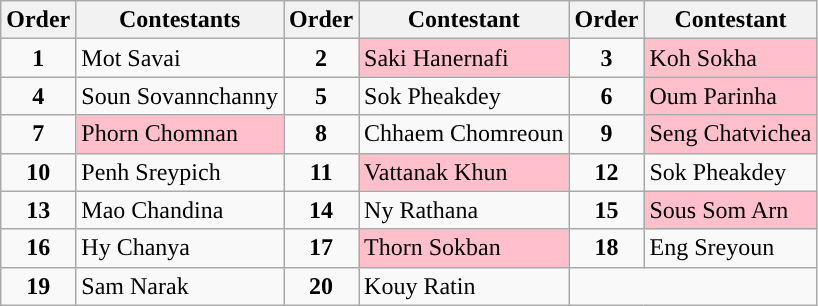<table class="wikitable">
<tr>
<th>Order</th>
<th>Contestants</th>
<th>Order</th>
<th>Contestant</th>
<th>Order</th>
<th>Contestant</th>
</tr>
<tr>
<td align="center"><strong>1</strong></td>
<td>Mot Savai</td>
<td align="center"><strong>2</strong></td>
<td style="background:pink">Saki Hanernafi</td>
<td align="center"><strong>3</strong></td>
<td style="background:pink">Koh Sokha</td>
</tr>
<tr>
<td align="center"><strong>4</strong></td>
<td>Soun Sovannchanny</td>
<td align="center"><strong>5</strong></td>
<td>Sok Pheakdey</td>
<td align="center"><strong>6</strong></td>
<td style="background:pink">Oum Parinha</td>
</tr>
<tr>
<td align="center"><strong>7</strong></td>
<td style="background:pink">Phorn Chomnan</td>
<td align="center"><strong>8</strong></td>
<td>Chhaem Chomreoun</td>
<td align="center"><strong>9</strong></td>
<td style="background:pink">Seng Chatvichea</td>
</tr>
<tr>
<td align="center"><strong>10</strong></td>
<td>Penh Sreypich</td>
<td align="center"><strong>11</strong></td>
<td style="background:pink">Vattanak Khun</td>
<td align="center"><strong>12</strong></td>
<td>Sok Pheakdey</td>
</tr>
<tr>
<td align="center"><strong>13</strong></td>
<td>Mao Chandina</td>
<td align="center"><strong>14</strong></td>
<td>Ny Rathana</td>
<td align="center"><strong>15</strong></td>
<td style="background:pink">Sous Som Arn</td>
</tr>
<tr>
<td align="center"><strong>16</strong></td>
<td>Hy Chanya</td>
<td align="center"><strong>17</strong></td>
<td style="background:pink">Thorn Sokban</td>
<td align="center"><strong>18</strong></td>
<td>Eng Sreyoun</td>
</tr>
<tr>
<td align="center"><strong>19</strong></td>
<td>Sam Narak</td>
<td align="center"><strong>20</strong></td>
<td>Kouy Ratin</td>
</tr>
</table>
